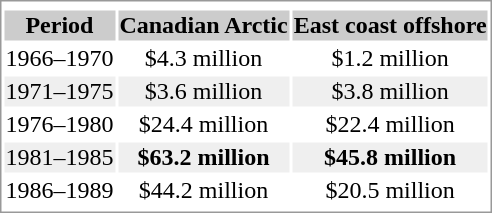<table border="0" align="center" style="border: 1px solid #999; background-color:#FFFFFF; text-align:center">
<tr align="center">
<td colspan=8></td>
</tr>
<tr bgcolor="#CCCCCC">
<td><strong>Period</strong></td>
<td><strong>Canadian Arctic</strong></td>
<td><strong>East coast offshore</strong></td>
</tr>
<tr>
<td>1966–1970</td>
<td>$4.3 million</td>
<td>$1.2 million</td>
</tr>
<tr bgcolor="#EFEFEF">
<td>1971–1975</td>
<td>$3.6 million</td>
<td>$3.8 million</td>
</tr>
<tr>
<td>1976–1980</td>
<td>$24.4 million</td>
<td>$22.4 million</td>
</tr>
<tr bgcolor="#EFEFEF">
<td>1981–1985</td>
<td><strong>$63.2 million</strong></td>
<td><strong>$45.8 million</strong></td>
</tr>
<tr>
<td>1986–1989</td>
<td>$44.2 million</td>
<td>$20.5 million</td>
</tr>
<tr bgcolor="#EFEFEF">
</tr>
</table>
